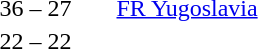<table style="text-align:center">
<tr>
<th width=200></th>
<th width=100></th>
<th width=200></th>
</tr>
<tr>
<td align=right><strong></strong></td>
<td>36 – 27</td>
<td align=left> <a href='#'>FR Yugoslavia</a></td>
</tr>
<tr>
<td align=right><strong></strong></td>
<td>22 – 22</td>
<td align=left><strong></strong></td>
</tr>
</table>
